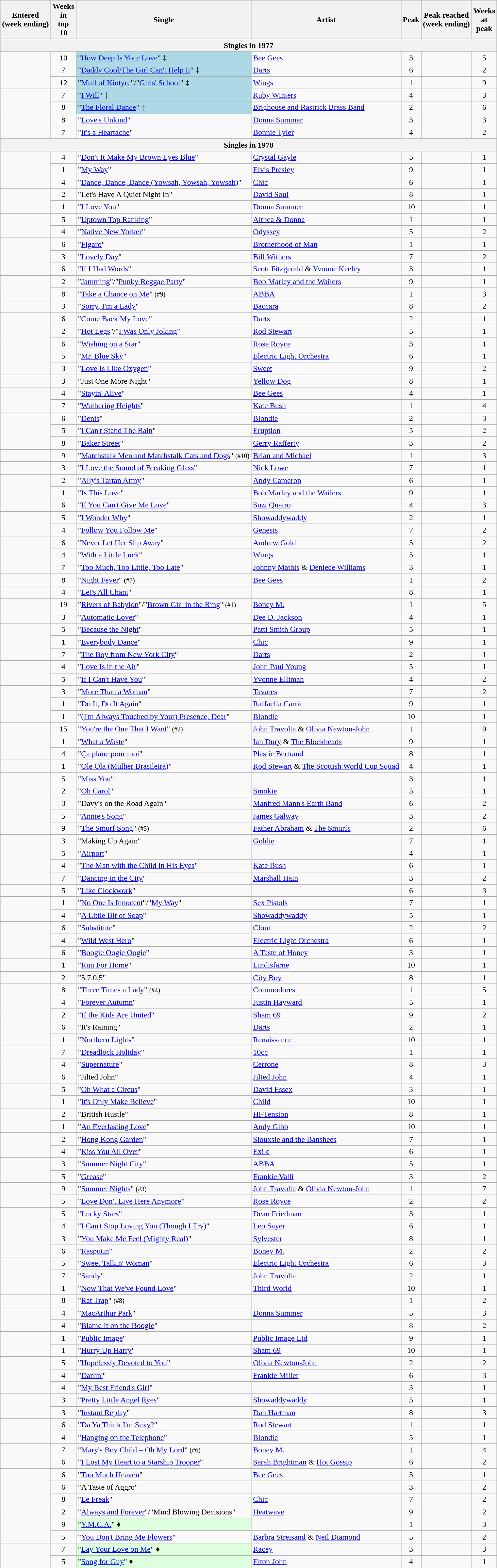<table class="wikitable sortable" style="text-align:center">
<tr>
<th>Entered<br>(week ending)</th>
<th>Weeks<br>in<br>top<br>10</th>
<th>Single</th>
<th>Artist</th>
<th>Peak</th>
<th>Peak reached<br>(week ending)</th>
<th>Weeks<br>at<br>peak</th>
</tr>
<tr>
<th colspan="7">Singles in 1977</th>
</tr>
<tr>
<td></td>
<td>10</td>
<td align="left" bgcolor=lightblue>"<a href='#'>How Deep Is Your Love</a>" ‡</td>
<td align="left"><a href='#'>Bee Gees</a></td>
<td>3</td>
<td></td>
<td>5</td>
</tr>
<tr>
<td rowspan="2"></td>
<td>7</td>
<td align="left" bgcolor=lightblue>"<a href='#'>Daddy Cool/The Girl Can't Help It</a>" ‡</td>
<td align="left"><a href='#'>Darts</a></td>
<td>6</td>
<td></td>
<td>2</td>
</tr>
<tr>
<td>12</td>
<td align="left" bgcolor=lightblue>"<a href='#'>Mull of Kintyre</a>"/"<a href='#'>Girls' School</a>" ‡</td>
<td align="left"><a href='#'>Wings</a></td>
<td>1</td>
<td></td>
<td>9</td>
</tr>
<tr>
<td rowspan="2"></td>
<td>7</td>
<td align="left" bgcolor=lightblue>"<a href='#'>I Will</a>" ‡</td>
<td align="left"><a href='#'>Ruby Winters</a></td>
<td>4</td>
<td></td>
<td>3</td>
</tr>
<tr>
<td>8</td>
<td align="left" bgcolor=lightblue>"<a href='#'>The Floral Dance</a>" ‡</td>
<td align="left"><a href='#'>Brighouse and Rastrick Brass Band</a></td>
<td>2</td>
<td></td>
<td>6</td>
</tr>
<tr>
<td rowspan="2"></td>
<td>8</td>
<td align="left">"<a href='#'>Love's Unkind</a>"</td>
<td align="left"><a href='#'>Donna Summer</a></td>
<td>3</td>
<td></td>
<td>3</td>
</tr>
<tr>
<td>7</td>
<td align="left">"<a href='#'>It's a Heartache</a>"</td>
<td align="left"><a href='#'>Bonnie Tyler</a></td>
<td>4</td>
<td></td>
<td>2</td>
</tr>
<tr>
<th colspan="7">Singles in 1978</th>
</tr>
<tr>
<td rowspan="3"></td>
<td>4</td>
<td align="left">"<a href='#'>Don't It Make My Brown Eyes Blue</a>"</td>
<td align="left"><a href='#'>Crystal Gayle</a></td>
<td>5</td>
<td></td>
<td>1</td>
</tr>
<tr>
<td>1</td>
<td align="left">"<a href='#'>My Way</a>"</td>
<td align="left"><a href='#'>Elvis Presley</a></td>
<td>9</td>
<td></td>
<td>1</td>
</tr>
<tr>
<td>4</td>
<td align="left">"<a href='#'>Dance, Dance, Dance (Yowsah, Yowsah, Yowsah)</a>"</td>
<td align="left"><a href='#'>Chic</a></td>
<td>6</td>
<td></td>
<td>1</td>
</tr>
<tr>
<td rowspan="2"></td>
<td>2</td>
<td align="left">"Let's Have A Quiet Night In"</td>
<td align="left"><a href='#'>David Soul</a></td>
<td>8</td>
<td></td>
<td>1</td>
</tr>
<tr>
<td>1</td>
<td align="left">"<a href='#'>I Love You</a>"</td>
<td align="left"><a href='#'>Donna Summer</a></td>
<td>10</td>
<td></td>
<td>1</td>
</tr>
<tr>
<td rowspan="2"></td>
<td>5</td>
<td align="left">"<a href='#'>Uptown Top Ranking</a>"</td>
<td align="left"><a href='#'>Althea & Donna</a></td>
<td>1</td>
<td></td>
<td>1</td>
</tr>
<tr>
<td>4</td>
<td align="left">"<a href='#'>Native New Yorker</a>"</td>
<td align="left"><a href='#'>Odyssey</a></td>
<td>5</td>
<td></td>
<td>2</td>
</tr>
<tr>
<td rowspan="3"></td>
<td>6</td>
<td align="left">"<a href='#'>Figaro</a>"</td>
<td align="left"><a href='#'>Brotherhood of Man</a></td>
<td>1</td>
<td></td>
<td>1</td>
</tr>
<tr>
<td>3</td>
<td align="left">"<a href='#'>Lovely Day</a>"</td>
<td align="left"><a href='#'>Bill Withers</a></td>
<td>7</td>
<td></td>
<td>2</td>
</tr>
<tr>
<td>6</td>
<td align="left">"<a href='#'>If I Had Words</a>"</td>
<td align="left"><a href='#'>Scott Fitzgerald</a> & <a href='#'>Yvonne Keeley</a></td>
<td>3</td>
<td></td>
<td>1</td>
</tr>
<tr>
<td rowspan="2"></td>
<td>2</td>
<td align="left">"<a href='#'>Jamming</a>"/"<a href='#'>Punky Reggae Party</a>"</td>
<td align="left"><a href='#'>Bob Marley and the Wailers</a></td>
<td>9</td>
<td></td>
<td>1</td>
</tr>
<tr>
<td>8</td>
<td align="left">"<a href='#'>Take a Chance on Me</a>" <small>(#9)</small></td>
<td align="left"><a href='#'>ABBA</a></td>
<td>1</td>
<td></td>
<td>3</td>
</tr>
<tr>
<td></td>
<td>3</td>
<td align="left">"<a href='#'>Sorry, I'm a Lady</a>"</td>
<td align="left"><a href='#'>Baccara</a></td>
<td>8</td>
<td></td>
<td>2</td>
</tr>
<tr>
<td rowspan="5"></td>
<td>6</td>
<td align="left">"<a href='#'>Come Back My Love</a>"</td>
<td align="left"><a href='#'>Darts</a></td>
<td>2</td>
<td></td>
<td>1</td>
</tr>
<tr>
<td>2</td>
<td align="left">"<a href='#'>Hot Legs</a>"/"<a href='#'>I Was Only Joking</a>"</td>
<td align="left"><a href='#'>Rod Stewart</a></td>
<td>5</td>
<td></td>
<td>1</td>
</tr>
<tr>
<td>6</td>
<td align="left">"<a href='#'>Wishing on a Star</a>"</td>
<td align="left"><a href='#'>Rose Royce</a></td>
<td>3</td>
<td></td>
<td>1</td>
</tr>
<tr>
<td>5</td>
<td align="left">"<a href='#'>Mr. Blue Sky</a>"</td>
<td align="left"><a href='#'>Electric Light Orchestra</a></td>
<td>6</td>
<td></td>
<td>1</td>
</tr>
<tr>
<td>3</td>
<td align="left">"<a href='#'>Love Is Like Oxygen</a>"</td>
<td align="left"><a href='#'>Sweet</a></td>
<td>9</td>
<td></td>
<td>2</td>
</tr>
<tr>
<td></td>
<td>3</td>
<td align="left">"Just One More Night"</td>
<td align="left"><a href='#'>Yellow Dog</a></td>
<td>8</td>
<td></td>
<td>1</td>
</tr>
<tr>
<td rowspan="2"></td>
<td>4</td>
<td align="left">"<a href='#'>Stayin' Alive</a>"</td>
<td align="left"><a href='#'>Bee Gees</a></td>
<td>4</td>
<td></td>
<td>1</td>
</tr>
<tr>
<td>7</td>
<td align="left">"<a href='#'>Wuthering Heights</a>"</td>
<td align="left"><a href='#'>Kate Bush</a></td>
<td>1</td>
<td></td>
<td>4</td>
</tr>
<tr>
<td rowspan="3"></td>
<td>6</td>
<td align="left">"<a href='#'>Denis</a>"</td>
<td align="left"><a href='#'>Blondie</a></td>
<td>2</td>
<td></td>
<td>3</td>
</tr>
<tr>
<td>5</td>
<td align="left">"<a href='#'>I Can't Stand The Rain</a>"</td>
<td align="left"><a href='#'>Eruption</a></td>
<td>5</td>
<td></td>
<td>2</td>
</tr>
<tr>
<td>8</td>
<td align="left">"<a href='#'>Baker Street</a>"</td>
<td align="left"><a href='#'>Gerry Rafferty</a></td>
<td>3</td>
<td></td>
<td>2</td>
</tr>
<tr>
<td></td>
<td>9</td>
<td align="left">"<a href='#'>Matchstalk Men and Matchstalk Cats and Dogs</a>" <small>(#10)</small></td>
<td align="left"><a href='#'>Brian and Michael</a></td>
<td>1</td>
<td></td>
<td>3</td>
</tr>
<tr>
<td></td>
<td>3</td>
<td align="left">"<a href='#'>I Love the Sound of Breaking Glass</a>"</td>
<td align="left"><a href='#'>Nick Lowe</a></td>
<td>7</td>
<td></td>
<td>1</td>
</tr>
<tr>
<td rowspan="3"></td>
<td>2</td>
<td align="left">"<a href='#'>Ally's Tartan Army</a>" </td>
<td align="left"><a href='#'>Andy Cameron</a></td>
<td>6</td>
<td></td>
<td>1</td>
</tr>
<tr>
<td>1</td>
<td align="left">"<a href='#'>Is This Love</a>"</td>
<td align="left"><a href='#'>Bob Marley and the Wailers</a></td>
<td>9</td>
<td></td>
<td>1</td>
</tr>
<tr>
<td>6</td>
<td align="left">"<a href='#'>If You Can't Give Me Love</a>"</td>
<td align="left"><a href='#'>Suzi Quatro</a></td>
<td>4</td>
<td></td>
<td>3</td>
</tr>
<tr>
<td rowspan="2"></td>
<td>5</td>
<td align="left">"<a href='#'>I Wonder Why</a>"</td>
<td align="left"><a href='#'>Showaddywaddy</a></td>
<td>2</td>
<td></td>
<td>1</td>
</tr>
<tr>
<td>4</td>
<td align="left">"<a href='#'>Follow You Follow Me</a>"</td>
<td align="left"><a href='#'>Genesis</a></td>
<td>7</td>
<td></td>
<td>2</td>
</tr>
<tr>
<td rowspan="3"></td>
<td>6</td>
<td align="left">"<a href='#'>Never Let Her Slip Away</a>"</td>
<td align="left"><a href='#'>Andrew Gold</a></td>
<td>5</td>
<td></td>
<td>2</td>
</tr>
<tr>
<td>4</td>
<td align="left">"<a href='#'>With a Little Luck</a>"</td>
<td align="left"><a href='#'>Wings</a></td>
<td>5</td>
<td></td>
<td>1</td>
</tr>
<tr>
<td>7</td>
<td align="left">"<a href='#'>Too Much, Too Little, Too Late</a>"</td>
<td align="left"><a href='#'>Johnny Mathis</a> & <a href='#'>Deniece Williams</a></td>
<td>3</td>
<td></td>
<td>1</td>
</tr>
<tr>
<td></td>
<td>8</td>
<td align="left">"<a href='#'>Night Fever</a>" <small>(#7)</small></td>
<td align="left"><a href='#'>Bee Gees</a></td>
<td>1</td>
<td></td>
<td>2</td>
</tr>
<tr>
<td></td>
<td>4</td>
<td align="left">"<a href='#'>Let's All Chant</a>"</td>
<td align="left"></td>
<td>8</td>
<td></td>
<td>1</td>
</tr>
<tr>
<td rowspan="2"></td>
<td>19</td>
<td align="left">"<a href='#'>Rivers of Babylon</a>"/"<a href='#'>Brown Girl in the Ring</a>"  <small>(#1)</small></td>
<td align="left"><a href='#'>Boney M.</a></td>
<td>1</td>
<td></td>
<td>5</td>
</tr>
<tr>
<td>3</td>
<td align="left">"<a href='#'>Automatic Lover</a>"</td>
<td align="left"><a href='#'>Dee D. Jackson</a></td>
<td>4</td>
<td></td>
<td>1</td>
</tr>
<tr>
<td rowspan="3"></td>
<td>5</td>
<td align="left">"<a href='#'>Because the Night</a>"</td>
<td align="left"><a href='#'>Patti Smith Group</a></td>
<td>5</td>
<td></td>
<td>1</td>
</tr>
<tr>
<td>1</td>
<td align="left">"<a href='#'>Everybody Dance</a>"</td>
<td align="left"><a href='#'>Chic</a></td>
<td>9</td>
<td></td>
<td>1</td>
</tr>
<tr>
<td>7</td>
<td align="left">"<a href='#'>The Boy from New York City</a>"</td>
<td align="left"><a href='#'>Darts</a></td>
<td>2</td>
<td></td>
<td>1</td>
</tr>
<tr>
<td rowspan="2"></td>
<td>4</td>
<td align="left">"<a href='#'>Love Is in the Air</a>"</td>
<td align="left"><a href='#'>John Paul Young</a></td>
<td>5</td>
<td></td>
<td>1</td>
</tr>
<tr>
<td>5</td>
<td align="left">"<a href='#'>If I Can't Have You</a>"</td>
<td align="left"><a href='#'>Yvonne Elliman</a></td>
<td>4</td>
<td></td>
<td>2</td>
</tr>
<tr>
<td rowspan="3"></td>
<td>3</td>
<td align="left">"<a href='#'>More Than a Woman</a>"</td>
<td align="left"><a href='#'>Tavares</a></td>
<td>7</td>
<td></td>
<td>2</td>
</tr>
<tr>
<td>1</td>
<td align="left">"<a href='#'>Do It, Do It Again</a>"</td>
<td align="left"><a href='#'>Raffaella Carrà</a></td>
<td>9</td>
<td></td>
<td>1</td>
</tr>
<tr>
<td>1</td>
<td align="left">"<a href='#'>(I'm Always Touched by Your) Presence, Dear</a>"</td>
<td align="left"><a href='#'>Blondie</a></td>
<td>10</td>
<td></td>
<td>1</td>
</tr>
<tr>
<td rowspan="3"></td>
<td>15</td>
<td align="left">"<a href='#'>You're the One That I Want</a>" <small>(#2)</small></td>
<td align="left"><a href='#'>John Travolta</a> & <a href='#'>Olivia Newton-John</a></td>
<td>1</td>
<td></td>
<td>9</td>
</tr>
<tr>
<td>1</td>
<td align="left">"<a href='#'>What a Waste</a>"</td>
<td align="left"><a href='#'>Ian Dury</a> & <a href='#'>The Blockheads</a></td>
<td>9</td>
<td></td>
<td>1</td>
</tr>
<tr>
<td>4</td>
<td align="left">"<a href='#'>Ça plane pour moi</a>"</td>
<td align="left"><a href='#'>Plastic Bertrand</a></td>
<td>8</td>
<td></td>
<td>1</td>
</tr>
<tr>
<td></td>
<td>1</td>
<td align="left">"<a href='#'>Ole Ola (Mulher Brasileira)</a>" </td>
<td align="left"><a href='#'>Rod Stewart</a> & <a href='#'>The Scottish World Cup Squad</a></td>
<td>4</td>
<td></td>
<td>1</td>
</tr>
<tr>
<td rowspan="5"></td>
<td>5</td>
<td align="left">"<a href='#'>Miss You</a>"</td>
<td align="left"></td>
<td>3</td>
<td></td>
<td>1</td>
</tr>
<tr>
<td>2</td>
<td align="left">"<a href='#'>Oh Carol</a>"</td>
<td align="left"><a href='#'>Smokie</a></td>
<td>5</td>
<td></td>
<td>1</td>
</tr>
<tr>
<td>3</td>
<td align="left">"Davy's on the Road Again"</td>
<td align="left"><a href='#'>Manfred Mann's Earth Band</a></td>
<td>6</td>
<td></td>
<td>2</td>
</tr>
<tr>
<td>5</td>
<td align="left">"<a href='#'>Annie's Song</a>"</td>
<td align="left"><a href='#'>James Galway</a></td>
<td>3</td>
<td></td>
<td>2</td>
</tr>
<tr>
<td>9</td>
<td align="left">"<a href='#'>The Smurf Song</a>" <small>(#5)</small></td>
<td align="left"><a href='#'>Father Abraham</a> & <a href='#'>The Smurfs</a></td>
<td>2</td>
<td></td>
<td>6</td>
</tr>
<tr>
<td></td>
<td>3</td>
<td align="left">"Making Up Again"</td>
<td align="left"><a href='#'>Goldie</a></td>
<td>7</td>
<td></td>
<td>1</td>
</tr>
<tr>
<td rowspan="3"></td>
<td>5</td>
<td align="left">"<a href='#'>Airport</a>"</td>
<td align="left"></td>
<td>4</td>
<td></td>
<td>1</td>
</tr>
<tr>
<td>4</td>
<td align="left">"<a href='#'>The Man with the Child in His Eyes</a>"</td>
<td align="left"><a href='#'>Kate Bush</a></td>
<td>6</td>
<td></td>
<td>1</td>
</tr>
<tr>
<td>7</td>
<td align="left">"<a href='#'>Dancing in the City</a>"</td>
<td align="left"><a href='#'>Marshall Hain</a></td>
<td>3</td>
<td></td>
<td>2</td>
</tr>
<tr>
<td></td>
<td>5</td>
<td align="left">"<a href='#'>Like Clockwork</a>"</td>
<td align="left"></td>
<td>6</td>
<td></td>
<td>3</td>
</tr>
<tr>
<td rowspan="2"></td>
<td>1</td>
<td align="left">"<a href='#'>No One Is Innocent</a>"/"<a href='#'>My Way</a>"</td>
<td align="left"><a href='#'>Sex Pistols</a></td>
<td>7</td>
<td></td>
<td>1</td>
</tr>
<tr>
<td>4</td>
<td align="left">"<a href='#'>A Little Bit of Soap</a>"</td>
<td align="left"><a href='#'>Showaddywaddy</a></td>
<td>5</td>
<td></td>
<td>1</td>
</tr>
<tr>
<td rowspan="3"></td>
<td>6</td>
<td align="left">"<a href='#'>Substitute</a>"</td>
<td align="left"><a href='#'>Clout</a></td>
<td>2</td>
<td></td>
<td>2</td>
</tr>
<tr>
<td>4</td>
<td align="left">"<a href='#'>Wild West Hero</a>"</td>
<td align="left"><a href='#'>Electric Light Orchestra</a></td>
<td>6</td>
<td></td>
<td>1</td>
</tr>
<tr>
<td>6</td>
<td align="left">"<a href='#'>Boogie Oogie Oogie</a>"</td>
<td align="left"><a href='#'>A Taste of Honey</a></td>
<td>3</td>
<td></td>
<td>1</td>
</tr>
<tr>
<td></td>
<td>1</td>
<td align="left">"<a href='#'>Run For Home</a>"</td>
<td align="left"><a href='#'>Lindisfarne</a></td>
<td>10</td>
<td></td>
<td>1</td>
</tr>
<tr>
<td></td>
<td>2</td>
<td align="left">"5.7.0.5" </td>
<td align="left"><a href='#'>City Boy</a></td>
<td>8</td>
<td></td>
<td>1</td>
</tr>
<tr>
<td rowspan="3"></td>
<td>8</td>
<td align="left">"<a href='#'>Three Times a Lady</a>" <small>(#4)</small></td>
<td align="left"><a href='#'>Commodores</a></td>
<td>1</td>
<td></td>
<td>5</td>
</tr>
<tr>
<td>4</td>
<td align="left">"<a href='#'>Forever Autumn</a>"</td>
<td align="left"><a href='#'>Justin Hayward</a></td>
<td>5</td>
<td></td>
<td>1</td>
</tr>
<tr>
<td>2</td>
<td align="left">"<a href='#'>If the Kids Are United</a>"</td>
<td align="left"><a href='#'>Sham 69</a></td>
<td>9</td>
<td></td>
<td>2</td>
</tr>
<tr>
<td rowspan="2"></td>
<td>6</td>
<td align="left">"It's Raining"</td>
<td align="left"><a href='#'>Darts</a></td>
<td>2</td>
<td></td>
<td>1</td>
</tr>
<tr>
<td>1</td>
<td align="left">"<a href='#'>Northern Lights</a>"</td>
<td align="left"><a href='#'>Renaissance</a></td>
<td>10</td>
<td></td>
<td>1</td>
</tr>
<tr>
<td rowspan="3"></td>
<td>7</td>
<td align="left">"<a href='#'>Dreadlock Holiday</a>"</td>
<td align="left"><a href='#'>10cc</a></td>
<td>1</td>
<td></td>
<td>1</td>
</tr>
<tr>
<td>4</td>
<td align="left">"<a href='#'>Supernature</a>"</td>
<td align="left"><a href='#'>Cerrone</a></td>
<td>8</td>
<td></td>
<td>3</td>
</tr>
<tr>
<td>6</td>
<td align="left">"Jilted John"</td>
<td align="left"><a href='#'>Jilted John</a></td>
<td>4</td>
<td></td>
<td>1</td>
</tr>
<tr>
<td rowspan="2"></td>
<td>5</td>
<td align="left">"<a href='#'>Oh What a Circus</a>"</td>
<td align="left"><a href='#'>David Essex</a></td>
<td>3</td>
<td></td>
<td>1</td>
</tr>
<tr>
<td>1</td>
<td align="left">"<a href='#'>It's Only Make Believe</a>"</td>
<td align="left"><a href='#'>Child</a></td>
<td>10</td>
<td></td>
<td>1</td>
</tr>
<tr>
<td rowspan="2"></td>
<td>2</td>
<td align="left">"British Hustle"</td>
<td align="left"><a href='#'>Hi-Tension</a></td>
<td>8</td>
<td></td>
<td>1</td>
</tr>
<tr>
<td>1</td>
<td align="left">"<a href='#'>An Everlasting Love</a>"</td>
<td align="left"><a href='#'>Andy Gibb</a></td>
<td>10</td>
<td></td>
<td>1</td>
</tr>
<tr>
<td rowspan="2"></td>
<td>2</td>
<td align="left">"<a href='#'>Hong Kong Garden</a>"</td>
<td align="left"><a href='#'>Siouxsie and the Banshees</a></td>
<td>7</td>
<td></td>
<td>1</td>
</tr>
<tr>
<td>4</td>
<td align="left">"<a href='#'>Kiss You All Over</a>"</td>
<td align="left"><a href='#'>Exile</a></td>
<td>6</td>
<td></td>
<td>1</td>
</tr>
<tr>
<td rowspan="2"></td>
<td>3</td>
<td align="left">"<a href='#'>Summer Night City</a>"</td>
<td align="left"><a href='#'>ABBA</a></td>
<td>5</td>
<td></td>
<td>1</td>
</tr>
<tr>
<td>5</td>
<td align="left">"<a href='#'>Grease</a>"</td>
<td align="left"><a href='#'>Frankie Valli</a></td>
<td>3</td>
<td></td>
<td>2</td>
</tr>
<tr>
<td rowspan="2"></td>
<td>9</td>
<td align="left">"<a href='#'>Summer Nights</a>" <small>(#3)</small></td>
<td align="left"><a href='#'>John Travolta</a> & <a href='#'>Olivia Newton-John</a></td>
<td>1</td>
<td></td>
<td>7</td>
</tr>
<tr>
<td>5</td>
<td align="left">"<a href='#'>Love Don't Live Here Anymore</a>"</td>
<td align="left"><a href='#'>Rose Royce</a></td>
<td>2</td>
<td></td>
<td>2</td>
</tr>
<tr>
<td rowspan="4"></td>
<td>5</td>
<td align="left">"<a href='#'>Lucky Stars</a>"</td>
<td align="left"><a href='#'>Dean Friedman</a></td>
<td>3</td>
<td></td>
<td>1</td>
</tr>
<tr>
<td>4</td>
<td align="left">"<a href='#'>I Can't Stop Loving You (Though I Try)</a>"</td>
<td align="left"><a href='#'>Leo Sayer</a></td>
<td>6</td>
<td></td>
<td>1</td>
</tr>
<tr>
<td>3</td>
<td align="left">"<a href='#'>You Make Me Feel (Mighty Real)</a>"</td>
<td align="left"><a href='#'>Sylvester</a></td>
<td>8</td>
<td></td>
<td>1</td>
</tr>
<tr>
<td>6</td>
<td align="left">"<a href='#'>Rasputin</a>"</td>
<td align="left"><a href='#'>Boney M.</a></td>
<td>2</td>
<td></td>
<td>2</td>
</tr>
<tr>
<td rowspan="3"></td>
<td>5</td>
<td align="left">"<a href='#'>Sweet Talkin' Woman</a>"</td>
<td align="left"><a href='#'>Electric Light Orchestra</a></td>
<td>6</td>
<td></td>
<td>3</td>
</tr>
<tr>
<td>7</td>
<td align="left">"<a href='#'>Sandy</a>"</td>
<td align="left"><a href='#'>John Travolta</a></td>
<td>2</td>
<td></td>
<td>1</td>
</tr>
<tr>
<td>1</td>
<td align="left">"<a href='#'>Now That We've Found Love</a>"</td>
<td align="left"><a href='#'>Third World</a></td>
<td>10</td>
<td></td>
<td>1</td>
</tr>
<tr>
<td></td>
<td>8</td>
<td align="left">"<a href='#'>Rat Trap</a>" <small>(#8)</small></td>
<td align="left"></td>
<td>1</td>
<td></td>
<td>2</td>
</tr>
<tr>
<td rowspan="2"></td>
<td>4</td>
<td align="left">"<a href='#'>MacArthur Park</a>"</td>
<td align="left"><a href='#'>Donna Summer</a></td>
<td>5</td>
<td></td>
<td>3</td>
</tr>
<tr>
<td>4</td>
<td align="left">"<a href='#'>Blame It on the Boogie</a>"</td>
<td align="left"></td>
<td>8</td>
<td></td>
<td>2</td>
</tr>
<tr>
<td rowspan="2"></td>
<td>1</td>
<td align="left">"<a href='#'>Public Image</a>"</td>
<td align="left"><a href='#'>Public Image Ltd</a></td>
<td>9</td>
<td></td>
<td>1</td>
</tr>
<tr>
<td>1</td>
<td align="left">"<a href='#'>Hurry Up Harry</a>"</td>
<td align="left"><a href='#'>Sham 69</a></td>
<td>10</td>
<td></td>
<td>1</td>
</tr>
<tr>
<td rowspan="3"></td>
<td>5</td>
<td align="left">"<a href='#'>Hopelessly Devoted to You</a>"</td>
<td align="left"><a href='#'>Olivia Newton-John</a></td>
<td>2</td>
<td></td>
<td>2</td>
</tr>
<tr>
<td>4</td>
<td align="left">"<a href='#'>Darlin'</a>"</td>
<td align="left"><a href='#'>Frankie Miller</a></td>
<td>6</td>
<td></td>
<td>3</td>
</tr>
<tr>
<td>4</td>
<td align="left">"<a href='#'>My Best Friend's Girl</a>"</td>
<td align="left"></td>
<td>3</td>
<td></td>
<td>1</td>
</tr>
<tr>
<td rowspan="2"></td>
<td>3</td>
<td align="left">"<a href='#'>Pretty Little Angel Eyes</a>"</td>
<td align="left"><a href='#'>Showaddywaddy</a></td>
<td>5</td>
<td></td>
<td>1</td>
</tr>
<tr>
<td>3</td>
<td align="left">"<a href='#'>Instant Replay</a>"</td>
<td align="left"><a href='#'>Dan Hartman</a></td>
<td>8</td>
<td></td>
<td>3</td>
</tr>
<tr>
<td rowspan="2"></td>
<td>6</td>
<td align="left">"<a href='#'>Da Ya Think I'm Sexy?</a>"</td>
<td align="left"><a href='#'>Rod Stewart</a></td>
<td>1</td>
<td></td>
<td>1</td>
</tr>
<tr>
<td>4</td>
<td align="left">"<a href='#'>Hanging on the Telephone</a>"</td>
<td align="left"><a href='#'>Blondie</a></td>
<td>5</td>
<td></td>
<td>1</td>
</tr>
<tr>
<td rowspan="2"></td>
<td>7</td>
<td align="left">"<a href='#'>Mary's Boy Child – Oh My Lord</a>" <small>(#6)</small></td>
<td align="left"><a href='#'>Boney M.</a></td>
<td>1</td>
<td></td>
<td>4</td>
</tr>
<tr>
<td>6</td>
<td align="left">"<a href='#'>I Lost My Heart to a Starship Trooper</a>"</td>
<td align="left"><a href='#'>Sarah Brightman</a> & <a href='#'>Hot Gossip</a></td>
<td>6</td>
<td></td>
<td>2</td>
</tr>
<tr>
<td rowspan="4"></td>
<td>6</td>
<td align="left">"<a href='#'>Too Much Heaven</a>" </td>
<td align="left"><a href='#'>Bee Gees</a></td>
<td>3</td>
<td></td>
<td>1</td>
</tr>
<tr>
<td>6</td>
<td align="left">"A Taste of Aggro"</td>
<td align="left"></td>
<td>3</td>
<td></td>
<td>2</td>
</tr>
<tr>
<td>8</td>
<td align="left">"<a href='#'>Le Freak</a>"</td>
<td align="left"><a href='#'>Chic</a></td>
<td>7</td>
<td></td>
<td>2</td>
</tr>
<tr>
<td>2</td>
<td align="left">"<a href='#'>Always and Forever</a>"/"Mind Blowing Decisions"</td>
<td align="left"><a href='#'>Heatwave</a></td>
<td>9</td>
<td></td>
<td>2</td>
</tr>
<tr>
<td rowspan="2"></td>
<td>9</td>
<td align="left" bgcolor=#DDFFDD>"<a href='#'>Y.M.C.A.</a>" ♦</td>
<td align="left"></td>
<td>1</td>
<td></td>
<td>3</td>
</tr>
<tr>
<td>5</td>
<td align="left">"<a href='#'>You Don't Bring Me Flowers</a>"</td>
<td align="left"><a href='#'>Barbra Streisand</a> & <a href='#'>Neil Diamond</a></td>
<td>5</td>
<td></td>
<td>2</td>
</tr>
<tr>
<td rowspan="2"></td>
<td>7</td>
<td align="left" bgcolor=#DDFFDD>"<a href='#'>Lay Your Love on Me</a>" ♦</td>
<td align="left"><a href='#'>Racey</a></td>
<td>3</td>
<td></td>
<td>3</td>
</tr>
<tr>
<td>5</td>
<td align="left" bgcolor=#DDFFDD>"<a href='#'>Song for Guy</a>" ♦</td>
<td align="left"><a href='#'>Elton John</a></td>
<td>4</td>
<td></td>
<td>1</td>
</tr>
<tr>
</tr>
</table>
